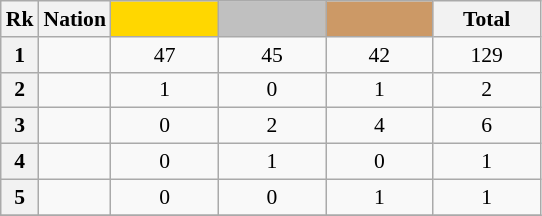<table class="wikitable alternance" style="text-align:center; font-size:90%" |>
<tr>
<th scope=col>Rk</th>
<th scope=col>Nation</th>
<th scope="col" style="background:gold; width:4.5em; font-weight:bold;"></th>
<th scope="col" style="background:silver; width:4.5em; font-weight:bold;"></th>
<th scope="col" style="background:#c96; width:4.5em; font-weight:bold;"></th>
<th scope=col style="width:4.5em; font-weight:bold;">Total</th>
</tr>
<tr>
<th scope=row>1</th>
<td align=left></td>
<td>47</td>
<td>45</td>
<td>42</td>
<td>129</td>
</tr>
<tr>
<th scope=row>2</th>
<td align=left></td>
<td>1</td>
<td>0</td>
<td>1</td>
<td>2</td>
</tr>
<tr>
<th scope=row>3</th>
<td align=left></td>
<td>0</td>
<td>2</td>
<td>4</td>
<td>6</td>
</tr>
<tr>
<th scope=row>4</th>
<td align=left></td>
<td>0</td>
<td>1</td>
<td>0</td>
<td>1</td>
</tr>
<tr>
<th scope=row>5</th>
<td align=left></td>
<td>0</td>
<td>0</td>
<td>1</td>
<td>1</td>
</tr>
<tr>
</tr>
</table>
